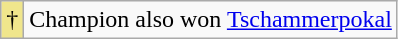<table class="wikitable">
<tr>
<td align="center" style="background-color:#F0E68C">†</td>
<td>Champion also won <a href='#'>Tschammerpokal</a></td>
</tr>
</table>
